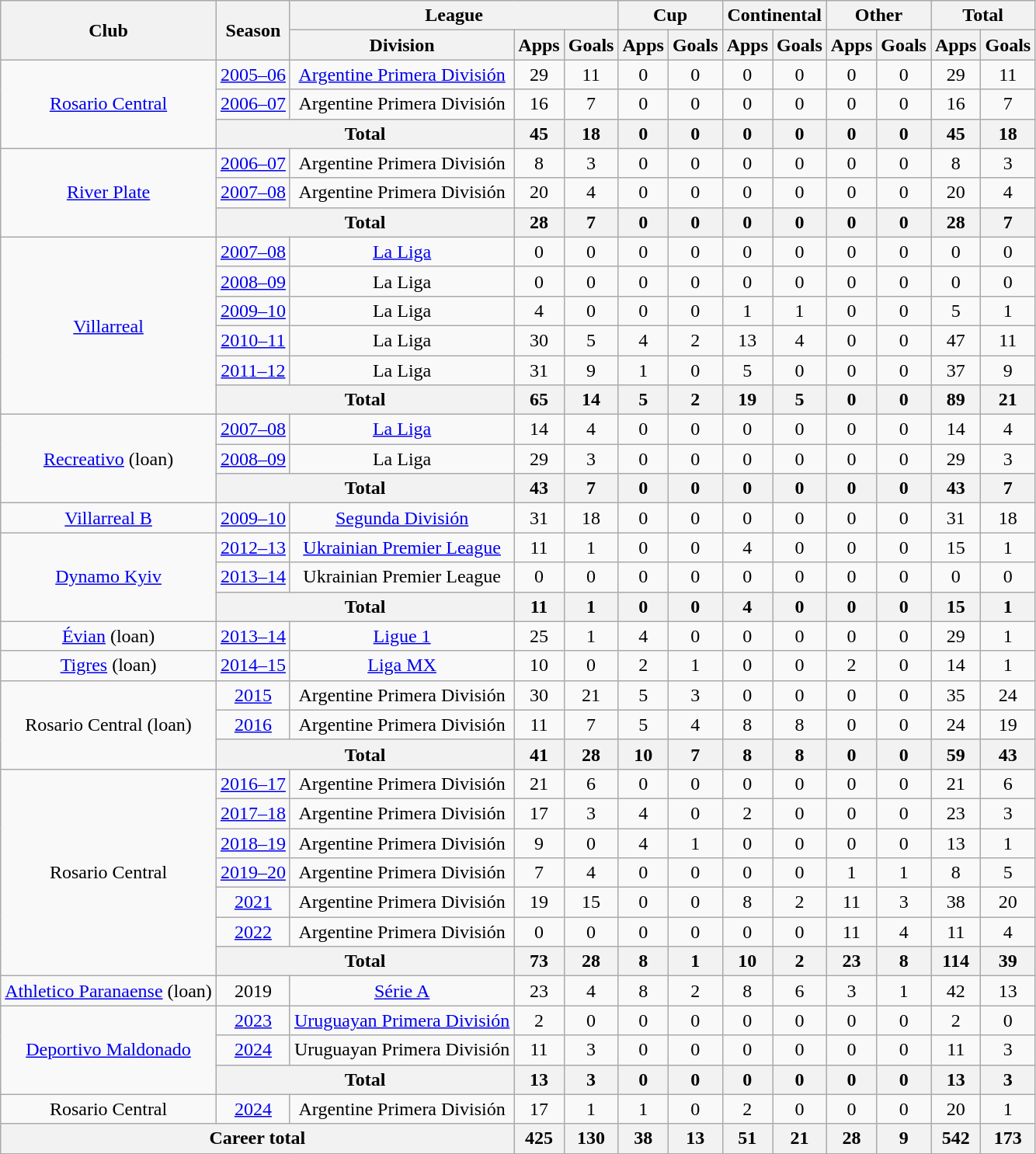<table class="wikitable" style="text-align: center">
<tr>
<th rowspan="2">Club</th>
<th rowspan="2">Season</th>
<th colspan="3">League</th>
<th colspan="2">Cup</th>
<th colspan="2">Continental</th>
<th colspan="2">Other</th>
<th colspan="2">Total</th>
</tr>
<tr>
<th>Division</th>
<th>Apps</th>
<th>Goals</th>
<th>Apps</th>
<th>Goals</th>
<th>Apps</th>
<th>Goals</th>
<th>Apps</th>
<th>Goals</th>
<th>Apps</th>
<th>Goals</th>
</tr>
<tr>
<td rowspan="3"><a href='#'>Rosario Central</a></td>
<td><a href='#'>2005–06</a></td>
<td><a href='#'>Argentine Primera División</a></td>
<td>29</td>
<td>11</td>
<td>0</td>
<td>0</td>
<td>0</td>
<td>0</td>
<td>0</td>
<td>0</td>
<td>29</td>
<td>11</td>
</tr>
<tr>
<td><a href='#'>2006–07</a></td>
<td>Argentine Primera División</td>
<td>16</td>
<td>7</td>
<td>0</td>
<td>0</td>
<td>0</td>
<td>0</td>
<td>0</td>
<td>0</td>
<td>16</td>
<td>7</td>
</tr>
<tr>
<th colspan="2">Total</th>
<th>45</th>
<th>18</th>
<th>0</th>
<th>0</th>
<th>0</th>
<th>0</th>
<th>0</th>
<th>0</th>
<th>45</th>
<th>18</th>
</tr>
<tr>
<td rowspan="3"><a href='#'>River Plate</a></td>
<td><a href='#'>2006–07</a></td>
<td>Argentine Primera División</td>
<td>8</td>
<td>3</td>
<td>0</td>
<td>0</td>
<td>0</td>
<td>0</td>
<td>0</td>
<td>0</td>
<td>8</td>
<td>3</td>
</tr>
<tr>
<td><a href='#'>2007–08</a></td>
<td>Argentine Primera División</td>
<td>20</td>
<td>4</td>
<td>0</td>
<td>0</td>
<td>0</td>
<td>0</td>
<td>0</td>
<td>0</td>
<td>20</td>
<td>4</td>
</tr>
<tr>
<th colspan="2">Total</th>
<th>28</th>
<th>7</th>
<th>0</th>
<th>0</th>
<th>0</th>
<th>0</th>
<th>0</th>
<th>0</th>
<th>28</th>
<th>7</th>
</tr>
<tr>
<td rowspan="6"><a href='#'>Villarreal</a></td>
<td><a href='#'>2007–08</a></td>
<td><a href='#'>La Liga</a></td>
<td>0</td>
<td>0</td>
<td>0</td>
<td>0</td>
<td>0</td>
<td>0</td>
<td>0</td>
<td>0</td>
<td>0</td>
<td>0</td>
</tr>
<tr>
<td><a href='#'>2008–09</a></td>
<td>La Liga</td>
<td>0</td>
<td>0</td>
<td>0</td>
<td>0</td>
<td>0</td>
<td>0</td>
<td>0</td>
<td>0</td>
<td>0</td>
<td>0</td>
</tr>
<tr>
<td><a href='#'>2009–10</a></td>
<td>La Liga</td>
<td>4</td>
<td>0</td>
<td>0</td>
<td>0</td>
<td>1</td>
<td>1</td>
<td>0</td>
<td>0</td>
<td>5</td>
<td>1</td>
</tr>
<tr>
<td><a href='#'>2010–11</a></td>
<td>La Liga</td>
<td>30</td>
<td>5</td>
<td>4</td>
<td>2</td>
<td>13</td>
<td>4</td>
<td>0</td>
<td>0</td>
<td>47</td>
<td>11</td>
</tr>
<tr>
<td><a href='#'>2011–12</a></td>
<td>La Liga</td>
<td>31</td>
<td>9</td>
<td>1</td>
<td>0</td>
<td>5</td>
<td>0</td>
<td>0</td>
<td>0</td>
<td>37</td>
<td>9</td>
</tr>
<tr>
<th colspan="2">Total</th>
<th>65</th>
<th>14</th>
<th>5</th>
<th>2</th>
<th>19</th>
<th>5</th>
<th>0</th>
<th>0</th>
<th>89</th>
<th>21</th>
</tr>
<tr>
<td rowspan="3"><a href='#'>Recreativo</a> (loan)</td>
<td><a href='#'>2007–08</a></td>
<td><a href='#'>La Liga</a></td>
<td>14</td>
<td>4</td>
<td>0</td>
<td>0</td>
<td>0</td>
<td>0</td>
<td>0</td>
<td>0</td>
<td>14</td>
<td>4</td>
</tr>
<tr>
<td><a href='#'>2008–09</a></td>
<td>La Liga</td>
<td>29</td>
<td>3</td>
<td>0</td>
<td>0</td>
<td>0</td>
<td>0</td>
<td>0</td>
<td>0</td>
<td>29</td>
<td>3</td>
</tr>
<tr>
<th colspan="2">Total</th>
<th>43</th>
<th>7</th>
<th>0</th>
<th>0</th>
<th>0</th>
<th>0</th>
<th>0</th>
<th>0</th>
<th>43</th>
<th>7</th>
</tr>
<tr>
<td><a href='#'>Villarreal B</a></td>
<td><a href='#'>2009–10</a></td>
<td><a href='#'>Segunda División</a></td>
<td>31</td>
<td>18</td>
<td>0</td>
<td>0</td>
<td>0</td>
<td>0</td>
<td>0</td>
<td>0</td>
<td>31</td>
<td>18</td>
</tr>
<tr>
<td rowspan="3"><a href='#'>Dynamo Kyiv</a></td>
<td><a href='#'>2012–13</a></td>
<td><a href='#'>Ukrainian Premier League</a></td>
<td>11</td>
<td>1</td>
<td>0</td>
<td>0</td>
<td>4</td>
<td>0</td>
<td>0</td>
<td>0</td>
<td>15</td>
<td>1</td>
</tr>
<tr>
<td><a href='#'>2013–14</a></td>
<td>Ukrainian Premier League</td>
<td>0</td>
<td>0</td>
<td>0</td>
<td>0</td>
<td>0</td>
<td>0</td>
<td>0</td>
<td>0</td>
<td>0</td>
<td>0</td>
</tr>
<tr>
<th colspan="2">Total</th>
<th>11</th>
<th>1</th>
<th>0</th>
<th>0</th>
<th>4</th>
<th>0</th>
<th>0</th>
<th>0</th>
<th>15</th>
<th>1</th>
</tr>
<tr>
<td><a href='#'>Évian</a> (loan)</td>
<td><a href='#'>2013–14</a></td>
<td><a href='#'>Ligue 1</a></td>
<td>25</td>
<td>1</td>
<td>4</td>
<td>0</td>
<td>0</td>
<td>0</td>
<td>0</td>
<td>0</td>
<td>29</td>
<td>1</td>
</tr>
<tr>
<td><a href='#'>Tigres</a> (loan)</td>
<td><a href='#'>2014–15</a></td>
<td><a href='#'>Liga MX</a></td>
<td>10</td>
<td>0</td>
<td>2</td>
<td>1</td>
<td>0</td>
<td>0</td>
<td>2</td>
<td>0</td>
<td>14</td>
<td>1</td>
</tr>
<tr>
<td rowspan="3">Rosario Central (loan)</td>
<td><a href='#'>2015</a></td>
<td>Argentine Primera División</td>
<td>30</td>
<td>21</td>
<td>5</td>
<td>3</td>
<td>0</td>
<td>0</td>
<td>0</td>
<td>0</td>
<td>35</td>
<td>24</td>
</tr>
<tr>
<td><a href='#'>2016</a></td>
<td>Argentine Primera División</td>
<td>11</td>
<td>7</td>
<td>5</td>
<td>4</td>
<td>8</td>
<td>8</td>
<td>0</td>
<td>0</td>
<td>24</td>
<td>19</td>
</tr>
<tr>
<th colspan="2">Total</th>
<th>41</th>
<th>28</th>
<th>10</th>
<th>7</th>
<th>8</th>
<th>8</th>
<th>0</th>
<th>0</th>
<th>59</th>
<th>43</th>
</tr>
<tr>
<td rowspan="7">Rosario Central</td>
<td><a href='#'>2016–17</a></td>
<td>Argentine Primera División</td>
<td>21</td>
<td>6</td>
<td>0</td>
<td>0</td>
<td>0</td>
<td>0</td>
<td>0</td>
<td>0</td>
<td>21</td>
<td>6</td>
</tr>
<tr>
<td><a href='#'>2017–18</a></td>
<td>Argentine Primera División</td>
<td>17</td>
<td>3</td>
<td>4</td>
<td>0</td>
<td>2</td>
<td>0</td>
<td>0</td>
<td>0</td>
<td>23</td>
<td>3</td>
</tr>
<tr>
<td><a href='#'>2018–19</a></td>
<td>Argentine Primera División</td>
<td>9</td>
<td>0</td>
<td>4</td>
<td>1</td>
<td>0</td>
<td>0</td>
<td>0</td>
<td>0</td>
<td>13</td>
<td>1</td>
</tr>
<tr>
<td><a href='#'>2019–20</a></td>
<td>Argentine Primera División</td>
<td>7</td>
<td>4</td>
<td>0</td>
<td>0</td>
<td>0</td>
<td>0</td>
<td>1</td>
<td>1</td>
<td>8</td>
<td>5</td>
</tr>
<tr>
<td><a href='#'>2021</a></td>
<td>Argentine Primera División</td>
<td>19</td>
<td>15</td>
<td>0</td>
<td>0</td>
<td>8</td>
<td>2</td>
<td>11</td>
<td>3</td>
<td>38</td>
<td>20</td>
</tr>
<tr>
<td><a href='#'>2022</a></td>
<td>Argentine Primera División</td>
<td>0</td>
<td>0</td>
<td>0</td>
<td>0</td>
<td>0</td>
<td>0</td>
<td>11</td>
<td>4</td>
<td>11</td>
<td>4</td>
</tr>
<tr>
<th colspan="2">Total</th>
<th>73</th>
<th>28</th>
<th>8</th>
<th>1</th>
<th>10</th>
<th>2</th>
<th>23</th>
<th>8</th>
<th>114</th>
<th>39</th>
</tr>
<tr>
<td><a href='#'>Athletico Paranaense</a> (loan)</td>
<td>2019</td>
<td><a href='#'>Série A</a></td>
<td>23</td>
<td>4</td>
<td>8</td>
<td>2</td>
<td>8</td>
<td>6</td>
<td>3</td>
<td>1</td>
<td>42</td>
<td>13</td>
</tr>
<tr>
<td rowspan="3"><a href='#'>Deportivo Maldonado</a></td>
<td><a href='#'>2023</a></td>
<td><a href='#'>Uruguayan Primera División</a></td>
<td>2</td>
<td>0</td>
<td>0</td>
<td>0</td>
<td>0</td>
<td>0</td>
<td>0</td>
<td>0</td>
<td>2</td>
<td>0</td>
</tr>
<tr>
<td><a href='#'>2024</a></td>
<td>Uruguayan Primera División</td>
<td>11</td>
<td>3</td>
<td>0</td>
<td>0</td>
<td>0</td>
<td>0</td>
<td>0</td>
<td>0</td>
<td>11</td>
<td>3</td>
</tr>
<tr>
<th colspan="2">Total</th>
<th>13</th>
<th>3</th>
<th>0</th>
<th>0</th>
<th>0</th>
<th>0</th>
<th>0</th>
<th>0</th>
<th>13</th>
<th>3</th>
</tr>
<tr>
<td>Rosario Central</td>
<td><a href='#'>2024</a></td>
<td>Argentine Primera División</td>
<td>17</td>
<td>1</td>
<td>1</td>
<td>0</td>
<td>2</td>
<td>0</td>
<td>0</td>
<td>0</td>
<td>20</td>
<td>1</td>
</tr>
<tr>
<th colspan="3">Career total</th>
<th>425</th>
<th>130</th>
<th>38</th>
<th>13</th>
<th>51</th>
<th>21</th>
<th>28</th>
<th>9</th>
<th>542</th>
<th>173</th>
</tr>
</table>
